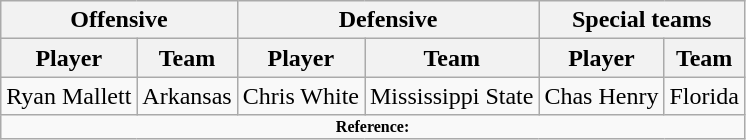<table class="wikitable" border="1">
<tr>
<th colspan="2">Offensive</th>
<th colspan="2">Defensive</th>
<th colspan="2">Special teams</th>
</tr>
<tr>
<th>Player</th>
<th>Team</th>
<th>Player</th>
<th>Team</th>
<th>Player</th>
<th>Team</th>
</tr>
<tr>
<td>Ryan Mallett</td>
<td>Arkansas</td>
<td>Chris White</td>
<td>Mississippi State</td>
<td>Chas Henry</td>
<td>Florida</td>
</tr>
<tr>
<td colspan="6" style="font-size: 8pt" align="center"><strong>Reference:</strong></td>
</tr>
</table>
